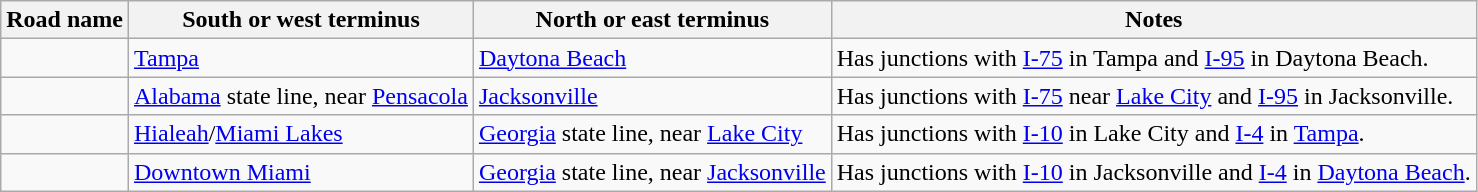<table class="wikitable">
<tr>
<th scope="col">Road name</th>
<th scope="col">South or west terminus</th>
<th scope="col">North or east terminus</th>
<th scope="col">Notes</th>
</tr>
<tr>
<td></td>
<td><a href='#'>Tampa</a></td>
<td><a href='#'>Daytona Beach</a></td>
<td>Has junctions with <a href='#'>I-75</a> in Tampa and <a href='#'>I-95</a> in Daytona Beach.</td>
</tr>
<tr>
<td></td>
<td><a href='#'>Alabama</a> state line, near <a href='#'>Pensacola</a></td>
<td><a href='#'>Jacksonville</a></td>
<td>Has junctions with <a href='#'>I-75</a> near <a href='#'>Lake City</a> and <a href='#'>I-95</a> in Jacksonville.</td>
</tr>
<tr>
<td></td>
<td><a href='#'>Hialeah</a>/<a href='#'>Miami Lakes</a></td>
<td><a href='#'>Georgia</a> state line, near <a href='#'>Lake City</a></td>
<td>Has junctions with <a href='#'>I-10</a> in Lake City and <a href='#'>I-4</a> in <a href='#'>Tampa</a>.</td>
</tr>
<tr>
<td></td>
<td><a href='#'>Downtown Miami</a></td>
<td><a href='#'>Georgia</a> state line, near <a href='#'>Jacksonville</a></td>
<td>Has junctions with <a href='#'>I-10</a> in Jacksonville and <a href='#'>I-4</a> in <a href='#'>Daytona Beach</a>.</td>
</tr>
</table>
